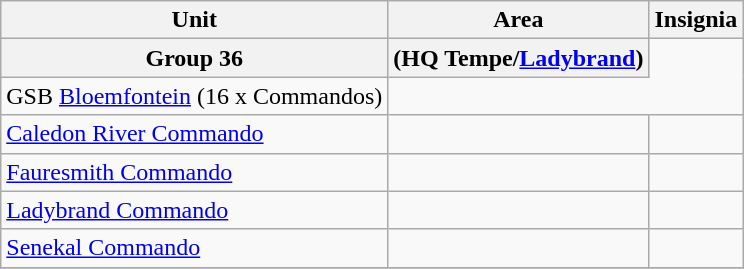<table class="wikitable">
<tr>
<th>Unit</th>
<th>Area</th>
<th>Insignia</th>
</tr>
<tr>
<th>Group 36</th>
<th>(HQ Tempe/<a href='#'>Ladybrand</a>)</th>
</tr>
<tr>
<td>GSB <a href='#'>Bloemfontein</a> (16 x Commandos)</td>
</tr>
<tr>
<td><a href='#'>Caledon River Commando</a></td>
<td></td>
<td></td>
</tr>
<tr>
<td><a href='#'>Fauresmith Commando</a></td>
<td></td>
<td></td>
</tr>
<tr>
<td><a href='#'>Ladybrand Commando</a></td>
<td></td>
<td></td>
</tr>
<tr>
<td><a href='#'>Senekal Commando</a></td>
<td></td>
<td></td>
</tr>
<tr>
</tr>
</table>
